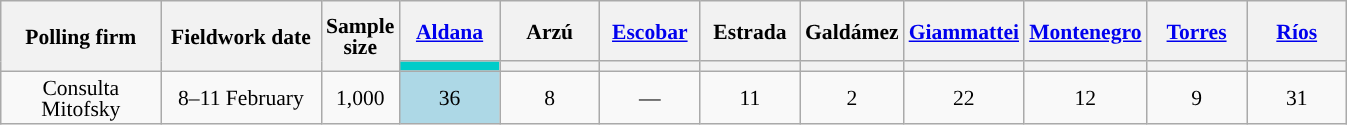<table class="wikitable sortable" style="text-align:center;font-size:90%;line-height:14px;">
<tr style="height:40px;">
<th style="width:100px;" rowspan="2">Polling firm</th>
<th style="width:100px;" rowspan="2">Fieldwork date</th>
<th style="width:30px;" rowspan="2">Sample size</th>
<th class="unsortable" style="width:60px;"><a href='#'>Aldana</a><br></th>
<th class="unsortable" style="width:60px;">Arzú<br></th>
<th class="unsortable" style="width:60px;"><a href='#'>Escobar</a><br></th>
<th class="unsortable" style="width:60px;">Estrada<br></th>
<th class="unsortable" style="width:60px;">Galdámez<br></th>
<th class="unsortable" style="width:60px;"><a href='#'>Giammattei</a><br></th>
<th class="unsortable" style="width:60px;"><a href='#'>Montenegro</a><br></th>
<th class="unsortable" style="width:60px;"><a href='#'>Torres</a><br></th>
<th class="unsortable" style="width:60px;"><a href='#'>Ríos</a><br></th>
</tr>
<tr>
<th style="background:#00CCC9;"></th>
<th style="background:"></th>
<th style="background:"></th>
<th style="background:"></th>
<th style="background:"></th>
<th style="background:"></th>
<th style="background:"></th>
<th style="background:"></th>
<th style="background:"></th>
</tr>
<tr>
<td>Consulta Mitofsky</td>
<td>8–11 February</td>
<td>1,000</td>
<td style="background:#ADD8E6;">36</td>
<td>8</td>
<td>—</td>
<td>11</td>
<td>2</td>
<td>22</td>
<td>12</td>
<td>9</td>
<td>31</td>
</tr>
</table>
